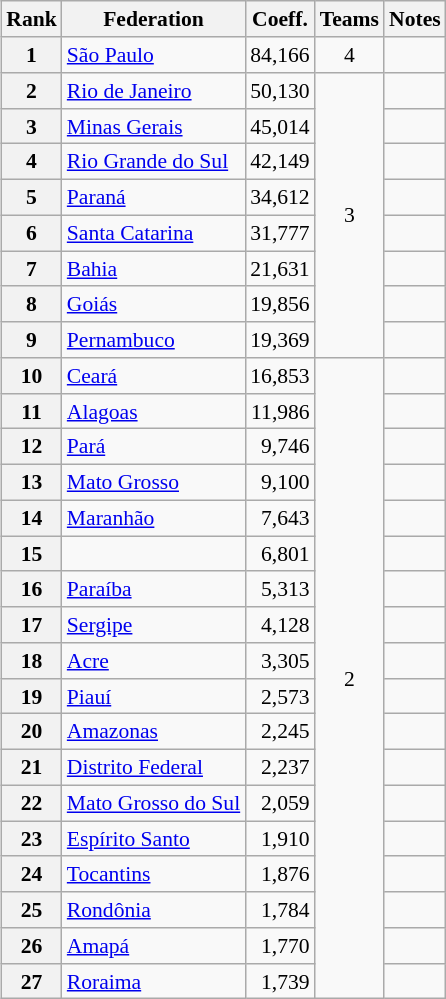<table>
<tr valign=top style="font-size:90%">
<td><br><table class="wikitable">
<tr>
<th>Rank</th>
<th>Federation</th>
<th>Coeff.</th>
<th>Teams</th>
<th>Notes</th>
</tr>
<tr>
<th>1</th>
<td> <a href='#'>São Paulo</a></td>
<td align=right>84,166</td>
<td align=center>4</td>
<td></td>
</tr>
<tr>
<th>2</th>
<td> <a href='#'>Rio de Janeiro</a></td>
<td align=right>50,130</td>
<td align=center rowspan=8>3</td>
<td></td>
</tr>
<tr>
<th>3</th>
<td> <a href='#'>Minas Gerais</a></td>
<td align=right>45,014</td>
<td></td>
</tr>
<tr>
<th>4</th>
<td> <a href='#'>Rio Grande do Sul</a></td>
<td align=right>42,149</td>
<td></td>
</tr>
<tr>
<th>5</th>
<td> <a href='#'>Paraná</a></td>
<td align=right>34,612</td>
<td></td>
</tr>
<tr>
<th>6</th>
<td> <a href='#'>Santa Catarina</a></td>
<td align=right>31,777</td>
<td></td>
</tr>
<tr>
<th>7</th>
<td> <a href='#'>Bahia</a></td>
<td align=right>21,631</td>
<td></td>
</tr>
<tr>
<th>8</th>
<td> <a href='#'>Goiás</a></td>
<td align=right>19,856</td>
<td></td>
</tr>
<tr>
<th>9</th>
<td> <a href='#'>Pernambuco</a></td>
<td align=right>19,369</td>
<td></td>
</tr>
<tr>
<th>10</th>
<td> <a href='#'>Ceará</a></td>
<td align=right>16,853</td>
<td align=center rowspan=18>2</td>
<td></td>
</tr>
<tr>
<th>11</th>
<td> <a href='#'>Alagoas</a></td>
<td align=right>11,986</td>
<td></td>
</tr>
<tr>
<th>12</th>
<td> <a href='#'>Pará</a></td>
<td align=right>9,746</td>
<td></td>
</tr>
<tr>
<th>13</th>
<td> <a href='#'>Mato Grosso</a></td>
<td align=right>9,100</td>
<td></td>
</tr>
<tr>
<th>14</th>
<td> <a href='#'>Maranhão</a></td>
<td align=right>7,643</td>
<td></td>
</tr>
<tr>
<th>15</th>
<td></td>
<td align=right>6,801</td>
<td></td>
</tr>
<tr>
<th>16</th>
<td> <a href='#'>Paraíba</a></td>
<td align=right>5,313</td>
<td></td>
</tr>
<tr>
<th>17</th>
<td> <a href='#'>Sergipe</a></td>
<td align=right>4,128</td>
<td></td>
</tr>
<tr>
<th>18</th>
<td> <a href='#'>Acre</a></td>
<td align=right>3,305</td>
<td></td>
</tr>
<tr>
<th>19</th>
<td> <a href='#'>Piauí</a></td>
<td align=right>2,573</td>
<td></td>
</tr>
<tr>
<th>20</th>
<td> <a href='#'>Amazonas</a></td>
<td align=right>2,245</td>
<td></td>
</tr>
<tr>
<th>21</th>
<td> <a href='#'>Distrito Federal</a></td>
<td align=right>2,237</td>
<td></td>
</tr>
<tr>
<th>22</th>
<td> <a href='#'>Mato Grosso do Sul</a></td>
<td align=right>2,059</td>
<td></td>
</tr>
<tr>
<th>23</th>
<td> <a href='#'>Espírito Santo</a></td>
<td align=right>1,910</td>
<td></td>
</tr>
<tr>
<th>24</th>
<td> <a href='#'>Tocantins</a></td>
<td align=right>1,876</td>
<td></td>
</tr>
<tr>
<th>25</th>
<td> <a href='#'>Rondônia</a></td>
<td align=right>1,784</td>
<td></td>
</tr>
<tr>
<th>26</th>
<td> <a href='#'>Amapá</a></td>
<td align=right>1,770</td>
<td></td>
</tr>
<tr>
<th>27</th>
<td> <a href='#'>Roraima</a></td>
<td align=right>1,739</td>
<td></td>
</tr>
</table>
</td>
</tr>
</table>
